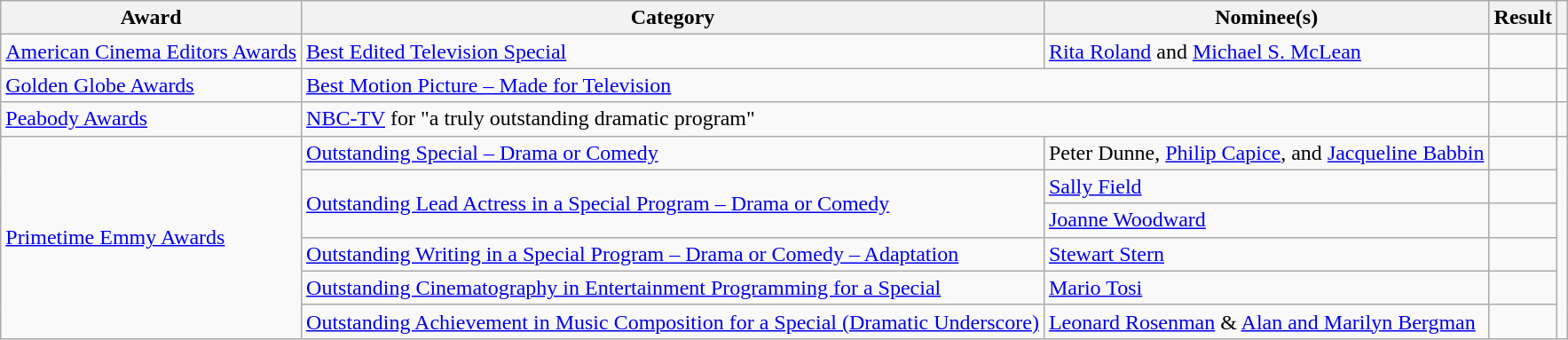<table class="wikitable plainrowheaders">
<tr>
<th>Award</th>
<th>Category</th>
<th>Nominee(s)</th>
<th>Result</th>
<th></th>
</tr>
<tr>
<td><a href='#'>American Cinema Editors Awards</a></td>
<td><a href='#'>Best Edited Television Special</a></td>
<td><a href='#'>Rita Roland</a> and <a href='#'>Michael S. McLean</a></td>
<td></td>
<td align="center"></td>
</tr>
<tr>
<td><a href='#'>Golden Globe Awards</a></td>
<td colspan="2"><a href='#'>Best Motion Picture – Made for Television</a></td>
<td></td>
<td align="center"></td>
</tr>
<tr>
<td><a href='#'>Peabody Awards</a></td>
<td colspan="2"><a href='#'>NBC-TV</a> for "a truly outstanding dramatic program"</td>
<td></td>
<td align="center"></td>
</tr>
<tr>
<td rowspan="6"><a href='#'>Primetime Emmy Awards</a></td>
<td><a href='#'>Outstanding Special – Drama or Comedy</a></td>
<td>Peter Dunne, <a href='#'>Philip Capice</a>, and <a href='#'>Jacqueline Babbin</a></td>
<td></td>
<td rowspan="6" align="center"> <br> </td>
</tr>
<tr>
<td rowspan="2"><a href='#'>Outstanding Lead Actress in a Special Program – Drama or Comedy</a></td>
<td><a href='#'>Sally Field</a></td>
<td></td>
</tr>
<tr>
<td><a href='#'>Joanne Woodward</a></td>
<td></td>
</tr>
<tr>
<td><a href='#'>Outstanding Writing in a Special Program – Drama or Comedy – Adaptation</a></td>
<td><a href='#'>Stewart Stern</a></td>
<td></td>
</tr>
<tr>
<td><a href='#'>Outstanding Cinematography in Entertainment Programming for a Special</a></td>
<td><a href='#'>Mario Tosi</a></td>
<td></td>
</tr>
<tr>
<td><a href='#'>Outstanding Achievement in Music Composition for a Special (Dramatic Underscore)</a></td>
<td><a href='#'>Leonard Rosenman</a> & <a href='#'>Alan and Marilyn Bergman</a></td>
<td></td>
</tr>
</table>
